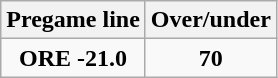<table class="wikitable">
<tr align="center">
<th style=>Pregame line</th>
<th style=>Over/under</th>
</tr>
<tr align="center">
<td><strong>ORE -21.0</strong></td>
<td><strong>70</strong></td>
</tr>
</table>
